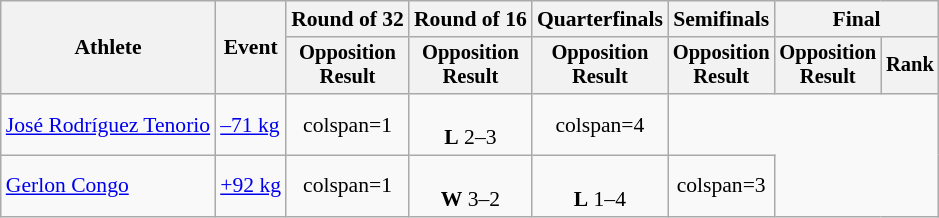<table class="wikitable" style="font-size:90%">
<tr>
<th rowspan="2">Athlete</th>
<th rowspan="2">Event</th>
<th>Round of 32</th>
<th>Round of 16</th>
<th>Quarterfinals</th>
<th>Semifinals</th>
<th colspan=2>Final</th>
</tr>
<tr style="font-size:95%">
<th>Opposition<br>Result</th>
<th>Opposition<br>Result</th>
<th>Opposition<br>Result</th>
<th>Opposition<br>Result</th>
<th>Opposition<br>Result</th>
<th>Rank</th>
</tr>
<tr align=center>
<td align=left><a href='#'>José Rodríguez Tenorio</a></td>
<td align=left><a href='#'>–71 kg</a></td>
<td>colspan=1 </td>
<td><br><strong>L</strong> 2–3</td>
<td>colspan=4 </td>
</tr>
<tr align=center>
<td align=left><a href='#'>Gerlon Congo</a></td>
<td align=left><a href='#'>+92 kg</a></td>
<td>colspan=1 </td>
<td><br><strong>W</strong> 3–2</td>
<td><br><strong>L</strong> 1–4</td>
<td>colspan=3 </td>
</tr>
</table>
